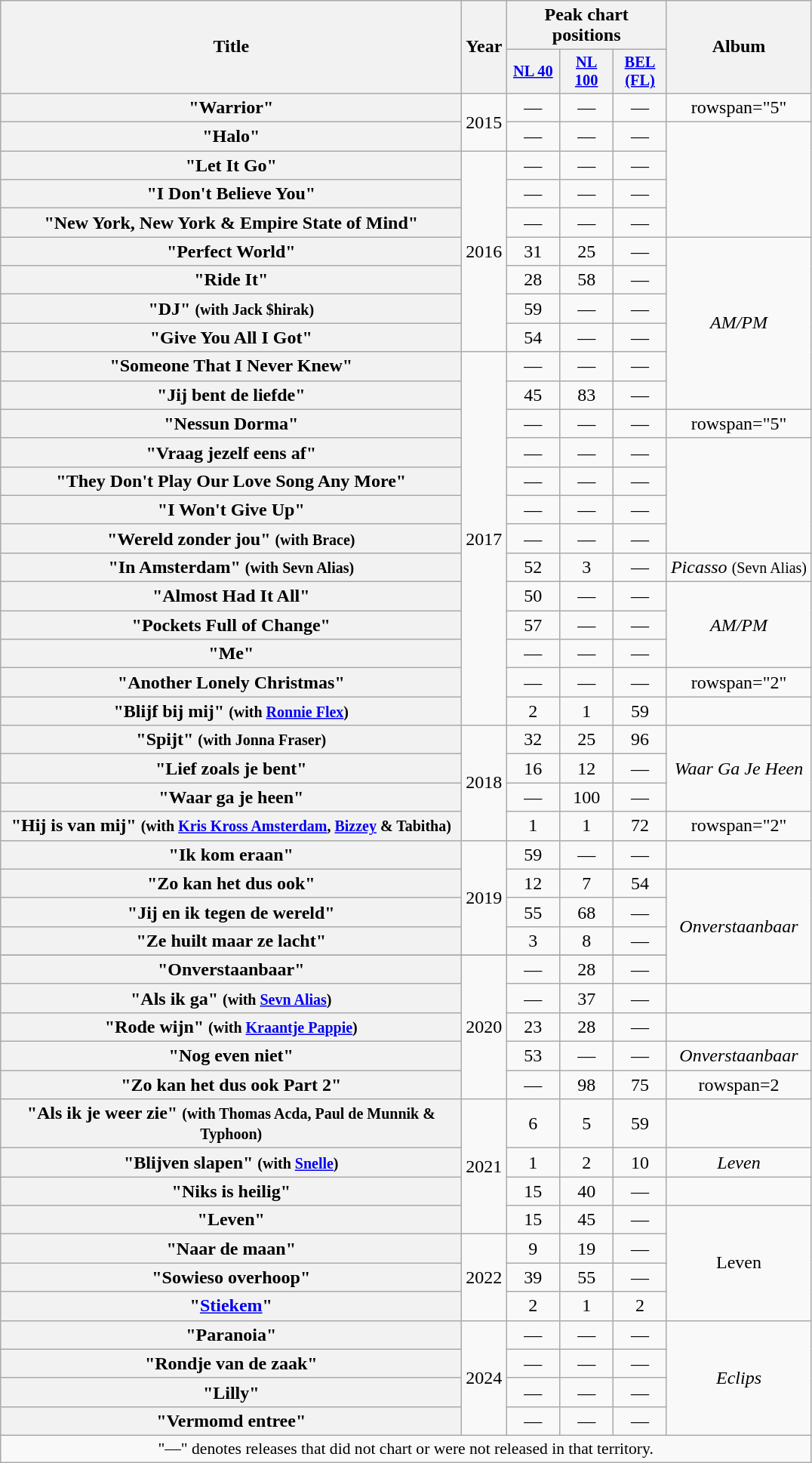<table class="wikitable plainrowheaders" style="text-align:center;">
<tr>
<th scope="col" rowspan="2" style="width:25em;">Title</th>
<th scope="col" rowspan="2" style="width:1em;">Year</th>
<th scope="col" colspan="3">Peak chart positions</th>
<th scope="col" rowspan="2">Album</th>
</tr>
<tr>
<th scope="col" style="width:3em;font-size:85%;"><a href='#'>NL 40</a><br></th>
<th scope="col" style="width:3em;font-size:85%;"><a href='#'>NL 100</a><br></th>
<th scope="col" style="width:3em;font-size:85%;"><a href='#'>BEL (FL)</a><br></th>
</tr>
<tr>
<th scope="row">"Warrior"</th>
<td rowspan="2">2015</td>
<td>—</td>
<td>—</td>
<td>—</td>
<td>rowspan="5" </td>
</tr>
<tr>
<th scope="row">"Halo"</th>
<td>—</td>
<td>—</td>
<td>—</td>
</tr>
<tr>
<th scope="row">"Let It Go"</th>
<td rowspan="7">2016</td>
<td>—</td>
<td>—</td>
<td>—</td>
</tr>
<tr>
<th scope="row">"I Don't Believe You"</th>
<td>—</td>
<td>—</td>
<td>—</td>
</tr>
<tr>
<th scope="row">"New York, New York & Empire State of Mind"</th>
<td>—</td>
<td>—</td>
<td>—</td>
</tr>
<tr>
<th scope="row">"Perfect World"</th>
<td>31</td>
<td>25</td>
<td>—</td>
<td rowspan="6"><em>AM/PM</em></td>
</tr>
<tr>
<th scope="row">"Ride It"</th>
<td>28</td>
<td>58</td>
<td>—</td>
</tr>
<tr>
<th scope="row">"DJ" <small>(with Jack $hirak)</small></th>
<td>59</td>
<td>—</td>
<td>—</td>
</tr>
<tr>
<th scope="row">"Give You All I Got"</th>
<td>54</td>
<td>—</td>
<td>—</td>
</tr>
<tr>
<th scope="row">"Someone That I Never Knew"</th>
<td rowspan="13">2017</td>
<td>—</td>
<td>—</td>
<td>—</td>
</tr>
<tr>
<th scope="row">"Jij bent de liefde"</th>
<td>45</td>
<td>83</td>
<td>—</td>
</tr>
<tr>
<th scope="row">"Nessun Dorma"</th>
<td>—</td>
<td>—</td>
<td>—</td>
<td>rowspan="5" </td>
</tr>
<tr>
<th scope="row">"Vraag jezelf eens af"</th>
<td>—</td>
<td>—</td>
<td>—</td>
</tr>
<tr>
<th scope="row">"They Don't Play Our Love Song Any More"</th>
<td>—</td>
<td>—</td>
<td>—</td>
</tr>
<tr>
<th scope="row">"I Won't Give Up"</th>
<td>—</td>
<td>—</td>
<td>—</td>
</tr>
<tr>
<th scope="row">"Wereld zonder jou" <small>(with Brace)</small></th>
<td>—</td>
<td>—</td>
<td>—</td>
</tr>
<tr>
<th scope="row">"In Amsterdam" <small>(with Sevn Alias)</small></th>
<td>52</td>
<td>3</td>
<td>—</td>
<td><em>Picasso</em> <small>(Sevn Alias)</small></td>
</tr>
<tr>
<th scope="row">"Almost Had It All"</th>
<td>50</td>
<td>—</td>
<td>—</td>
<td rowspan="3"><em>AM/PM</em></td>
</tr>
<tr>
<th scope="row">"Pockets Full of Change"</th>
<td>57</td>
<td>—</td>
<td>—</td>
</tr>
<tr>
<th scope="row">"Me"</th>
<td>—</td>
<td>—</td>
<td>—</td>
</tr>
<tr>
<th scope="row">"Another Lonely Christmas"</th>
<td>—</td>
<td>—</td>
<td>—</td>
<td>rowspan="2" </td>
</tr>
<tr>
<th scope="row">"Blijf bij mij" <small>(with <a href='#'>Ronnie Flex</a>)</small></th>
<td>2</td>
<td>1</td>
<td>59</td>
</tr>
<tr>
<th scope="row">"Spijt" <small>(with Jonna Fraser)</small></th>
<td rowspan="4">2018</td>
<td>32</td>
<td>25</td>
<td>96</td>
<td rowspan="3"><em>Waar Ga Je Heen</em></td>
</tr>
<tr>
<th scope="row">"Lief zoals je bent"</th>
<td>16</td>
<td>12</td>
<td>—</td>
</tr>
<tr>
<th scope="row">"Waar ga je heen"</th>
<td>—</td>
<td>100</td>
<td>—</td>
</tr>
<tr>
<th scope="row">"Hij is van mij" <small>(with <a href='#'>Kris Kross Amsterdam</a>, <a href='#'>Bizzey</a> & Tabitha)</small></th>
<td>1</td>
<td>1</td>
<td>72</td>
<td>rowspan="2" </td>
</tr>
<tr>
<th scope="row">"Ik kom eraan"</th>
<td rowspan="4">2019</td>
<td>59</td>
<td>—</td>
<td>—</td>
</tr>
<tr>
<th scope="row">"Zo kan het dus ook"</th>
<td>12</td>
<td>7</td>
<td>54</td>
<td rowspan="5"><em>Onverstaanbaar</em></td>
</tr>
<tr>
<th scope="row">"Jij en ik tegen de wereld"</th>
<td>55</td>
<td>68</td>
<td>—</td>
</tr>
<tr>
<th scope="row">"Ze huilt maar ze lacht"</th>
<td>3</td>
<td>8</td>
<td>—</td>
</tr>
<tr>
</tr>
<tr>
<th scope="row">"Onverstaanbaar"</th>
<td rowspan="5">2020</td>
<td>—</td>
<td>28</td>
<td>—</td>
</tr>
<tr>
<th scope="row">"Als ik ga" <small>(with <a href='#'>Sevn Alias</a>)</small></th>
<td>—</td>
<td>37</td>
<td>—</td>
</tr>
<tr>
<th scope="row">"Rode wijn" <small>(with <a href='#'>Kraantje Pappie</a>)</small></th>
<td>23</td>
<td>28</td>
<td>—</td>
<td></td>
</tr>
<tr>
<th scope="row">"Nog even niet"</th>
<td>53</td>
<td>—</td>
<td>—</td>
<td><em>Onverstaanbaar</em></td>
</tr>
<tr>
<th scope="row">"Zo kan het dus ook Part 2"</th>
<td>—</td>
<td>98</td>
<td>75</td>
<td>rowspan=2 </td>
</tr>
<tr>
<th scope="row">"Als ik je weer zie" <small>(with Thomas Acda, Paul de Munnik & Typhoon)</small></th>
<td rowspan="4">2021</td>
<td>6</td>
<td>5</td>
<td>59</td>
</tr>
<tr>
<th scope="row">"Blijven slapen" <small>(with <a href='#'>Snelle</a>)</small></th>
<td>1</td>
<td>2</td>
<td>10</td>
<td><em>Leven</em></td>
</tr>
<tr>
<th scope="row">"Niks is heilig"</th>
<td>15</td>
<td>40</td>
<td>—</td>
<td></td>
</tr>
<tr>
<th scope="row">"Leven"</th>
<td>15</td>
<td>45</td>
<td>—</td>
<td rowspan="4">Leven</td>
</tr>
<tr>
<th scope="row">"Naar de maan"<br></th>
<td rowspan="3">2022</td>
<td>9</td>
<td>19</td>
<td>—</td>
</tr>
<tr>
<th scope="row">"Sowieso overhoop"</th>
<td>39</td>
<td>55</td>
<td>—</td>
</tr>
<tr>
<th scope="row">"<a href='#'>Stiekem</a>" </th>
<td>2</td>
<td>1</td>
<td>2</td>
</tr>
<tr>
<th scope="row">"Paranoia"</th>
<td rowspan="4">2024</td>
<td>—</td>
<td>—</td>
<td>—</td>
<td rowspan="4"><em>Eclips</em></td>
</tr>
<tr>
<th scope="row">"Rondje van de zaak"</th>
<td>—</td>
<td>—</td>
<td>—</td>
</tr>
<tr>
<th scope="row">"Lilly"</th>
<td>—</td>
<td>—</td>
<td>—</td>
</tr>
<tr>
<th scope="row">"Vermomd entree"</th>
<td>—</td>
<td>—</td>
<td>—</td>
</tr>
<tr>
<td colspan="6" style="font-size:90%">"—" denotes releases that did not chart or were not released in that territory.</td>
</tr>
</table>
